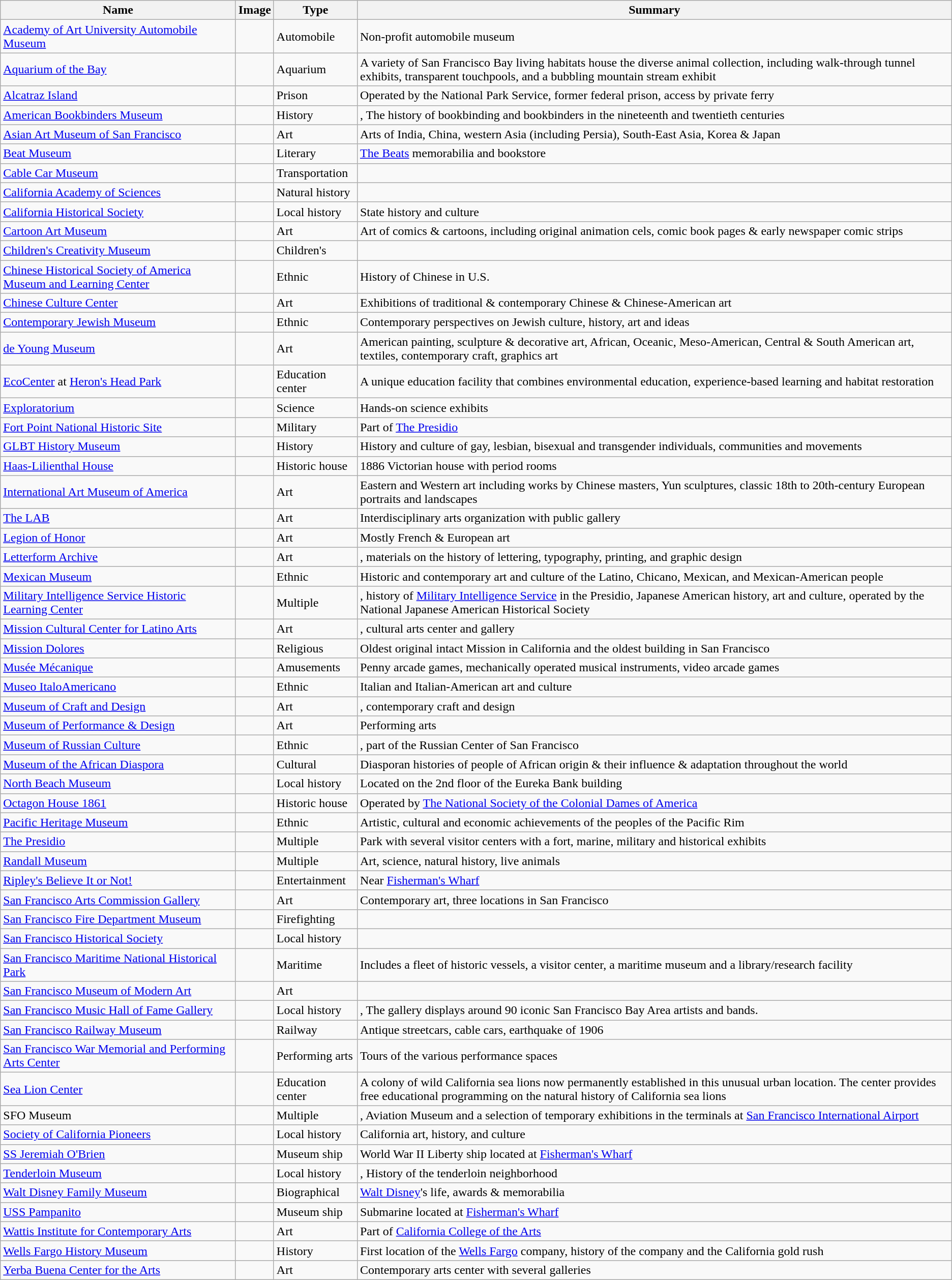<table class="wikitable sortable">
<tr>
<th>Name</th>
<th>Image</th>
<th>Type</th>
<th>Summary</th>
</tr>
<tr>
<td><a href='#'>Academy of Art University Automobile Museum</a></td>
<td></td>
<td>Automobile</td>
<td>Non-profit automobile museum</td>
</tr>
<tr>
<td><a href='#'>Aquarium of the Bay</a></td>
<td></td>
<td>Aquarium</td>
<td>A variety of San Francisco Bay living habitats house the diverse animal collection, including walk-through tunnel exhibits, transparent touchpools, and a bubbling mountain stream exhibit</td>
</tr>
<tr>
<td><a href='#'>Alcatraz Island</a></td>
<td></td>
<td>Prison</td>
<td>Operated by the National Park Service, former federal prison, access by private ferry</td>
</tr>
<tr>
<td><a href='#'>American Bookbinders Museum</a></td>
<td></td>
<td>History</td>
<td>, The history of bookbinding and bookbinders in the nineteenth and twentieth centuries</td>
</tr>
<tr>
<td><a href='#'>Asian Art Museum of San Francisco</a></td>
<td></td>
<td>Art</td>
<td>Arts of India, China, western Asia (including Persia), South-East Asia, Korea & Japan</td>
</tr>
<tr>
<td><a href='#'>Beat Museum</a></td>
<td></td>
<td>Literary</td>
<td><a href='#'>The Beats</a> memorabilia and bookstore</td>
</tr>
<tr>
<td><a href='#'>Cable Car Museum</a></td>
<td></td>
<td>Transportation</td>
<td></td>
</tr>
<tr>
<td><a href='#'>California Academy of Sciences</a></td>
<td></td>
<td>Natural history</td>
<td></td>
</tr>
<tr>
<td><a href='#'>California Historical Society</a></td>
<td></td>
<td>Local history</td>
<td>State history and culture</td>
</tr>
<tr>
<td><a href='#'>Cartoon Art Museum</a></td>
<td></td>
<td>Art</td>
<td>Art of comics & cartoons, including original animation cels, comic book pages & early newspaper comic strips</td>
</tr>
<tr>
<td><a href='#'>Children's Creativity Museum</a></td>
<td></td>
<td>Children's</td>
<td></td>
</tr>
<tr>
<td><a href='#'>Chinese Historical Society of America Museum and Learning Center</a></td>
<td></td>
<td>Ethnic</td>
<td>History of Chinese in U.S.</td>
</tr>
<tr>
<td><a href='#'>Chinese Culture Center</a></td>
<td></td>
<td>Art</td>
<td>Exhibitions of traditional & contemporary Chinese & Chinese-American art</td>
</tr>
<tr>
<td><a href='#'>Contemporary Jewish Museum</a></td>
<td></td>
<td>Ethnic</td>
<td>Contemporary perspectives on Jewish culture, history, art and ideas</td>
</tr>
<tr>
<td><a href='#'>de Young Museum</a></td>
<td></td>
<td>Art</td>
<td>American painting, sculpture & decorative art, African, Oceanic, Meso-American, Central & South American art, textiles, contemporary craft, graphics art</td>
</tr>
<tr>
<td><a href='#'>EcoCenter</a> at <a href='#'>Heron's Head Park</a></td>
<td></td>
<td>Education center</td>
<td>A unique education facility that combines environmental education, experience-based learning and habitat restoration</td>
</tr>
<tr>
<td><a href='#'>Exploratorium</a></td>
<td></td>
<td>Science</td>
<td>Hands-on science exhibits</td>
</tr>
<tr>
<td><a href='#'>Fort Point National Historic Site</a></td>
<td></td>
<td>Military</td>
<td>Part of <a href='#'>The Presidio</a></td>
</tr>
<tr>
<td><a href='#'>GLBT History Museum</a></td>
<td></td>
<td>History</td>
<td>History and culture of gay, lesbian, bisexual and transgender individuals, communities and movements</td>
</tr>
<tr>
<td><a href='#'>Haas-Lilienthal House</a></td>
<td></td>
<td>Historic house</td>
<td>1886 Victorian house with period rooms</td>
</tr>
<tr>
<td><a href='#'>International Art Museum of America</a></td>
<td></td>
<td>Art</td>
<td>Eastern and Western art including works by Chinese masters, Yun sculptures, classic 18th to 20th-century European portraits and landscapes</td>
</tr>
<tr>
<td><a href='#'>The LAB</a></td>
<td></td>
<td>Art</td>
<td>Interdisciplinary arts organization with public gallery</td>
</tr>
<tr>
<td><a href='#'>Legion of Honor</a></td>
<td></td>
<td>Art</td>
<td>Mostly French & European art</td>
</tr>
<tr>
<td><a href='#'>Letterform Archive</a></td>
<td></td>
<td>Art</td>
<td>, materials on the history of lettering, typography, printing, and graphic design</td>
</tr>
<tr>
<td><a href='#'>Mexican Museum</a></td>
<td></td>
<td>Ethnic</td>
<td>Historic and contemporary art and culture of the Latino, Chicano, Mexican, and Mexican-American people</td>
</tr>
<tr>
<td><a href='#'>Military Intelligence Service Historic Learning Center</a></td>
<td></td>
<td>Multiple</td>
<td>, history of <a href='#'>Military Intelligence Service</a> in the Presidio, Japanese American history, art and culture, operated by the National Japanese American Historical Society</td>
</tr>
<tr>
<td><a href='#'>Mission Cultural Center for Latino Arts</a></td>
<td></td>
<td>Art</td>
<td>, cultural arts center and gallery</td>
</tr>
<tr>
<td><a href='#'>Mission Dolores</a></td>
<td></td>
<td>Religious</td>
<td>Oldest original intact Mission in California and the oldest building in San Francisco</td>
</tr>
<tr>
<td><a href='#'>Musée Mécanique</a></td>
<td></td>
<td>Amusements</td>
<td>Penny arcade games, mechanically operated musical instruments, video arcade games</td>
</tr>
<tr>
<td><a href='#'>Museo ItaloAmericano</a></td>
<td></td>
<td>Ethnic</td>
<td>Italian and Italian-American art and culture</td>
</tr>
<tr>
<td><a href='#'>Museum of Craft and Design</a></td>
<td></td>
<td>Art</td>
<td>, contemporary craft and design</td>
</tr>
<tr>
<td><a href='#'>Museum of Performance & Design</a></td>
<td></td>
<td>Art</td>
<td>Performing arts</td>
</tr>
<tr>
<td><a href='#'>Museum of Russian Culture</a></td>
<td></td>
<td>Ethnic</td>
<td>, part of the Russian Center of San Francisco</td>
</tr>
<tr>
<td><a href='#'>Museum of the African Diaspora</a></td>
<td></td>
<td>Cultural</td>
<td>Diasporan histories of people of African origin & their influence & adaptation throughout the world</td>
</tr>
<tr>
<td><a href='#'>North Beach Museum</a></td>
<td></td>
<td>Local history</td>
<td>Located on the 2nd floor of the Eureka Bank building</td>
</tr>
<tr>
<td><a href='#'>Octagon House 1861</a></td>
<td></td>
<td>Historic house</td>
<td>Operated by <a href='#'>The National Society of the Colonial Dames of America</a></td>
</tr>
<tr>
<td><a href='#'>Pacific Heritage Museum</a></td>
<td></td>
<td>Ethnic</td>
<td>Artistic, cultural and economic achievements of the peoples of the Pacific Rim</td>
</tr>
<tr>
<td><a href='#'>The Presidio</a></td>
<td></td>
<td>Multiple</td>
<td>Park with several visitor centers with a fort, marine, military and historical exhibits</td>
</tr>
<tr>
<td><a href='#'>Randall Museum</a></td>
<td></td>
<td>Multiple</td>
<td>Art, science, natural history, live animals</td>
</tr>
<tr>
<td><a href='#'>Ripley's Believe It or Not!</a></td>
<td></td>
<td>Entertainment</td>
<td>Near <a href='#'>Fisherman's Wharf</a></td>
</tr>
<tr>
<td><a href='#'>San Francisco Arts Commission Gallery</a></td>
<td></td>
<td>Art</td>
<td>Contemporary art, three locations in San Francisco</td>
</tr>
<tr>
<td><a href='#'>San Francisco Fire Department Museum</a></td>
<td></td>
<td>Firefighting</td>
<td></td>
</tr>
<tr>
<td><a href='#'>San Francisco Historical Society</a></td>
<td></td>
<td>Local history</td>
<td></td>
</tr>
<tr>
<td><a href='#'>San Francisco Maritime National Historical Park</a></td>
<td></td>
<td>Maritime</td>
<td>Includes a fleet of historic vessels, a visitor center, a maritime museum and a library/research facility</td>
</tr>
<tr>
<td><a href='#'>San Francisco Museum of Modern Art</a></td>
<td></td>
<td>Art</td>
<td></td>
</tr>
<tr>
<td><a href='#'>San Francisco Music Hall of Fame Gallery</a></td>
<td></td>
<td>Local history</td>
<td>, The gallery displays around 90 iconic San Francisco Bay Area artists and bands.</td>
</tr>
<tr>
<td><a href='#'>San Francisco Railway Museum</a></td>
<td></td>
<td>Railway</td>
<td>Antique streetcars, cable cars, earthquake of 1906</td>
</tr>
<tr>
<td><a href='#'>San Francisco War Memorial and Performing Arts Center</a></td>
<td></td>
<td>Performing arts</td>
<td>Tours of the various performance spaces</td>
</tr>
<tr>
<td><a href='#'>Sea Lion Center</a></td>
<td></td>
<td>Education center</td>
<td>A colony of wild California sea lions now permanently established in this unusual urban location. The center provides free educational programming on the natural history of California sea lions</td>
</tr>
<tr>
<td>SFO Museum</td>
<td></td>
<td>Multiple</td>
<td>, Aviation Museum and a selection of temporary exhibitions in the terminals at <a href='#'>San Francisco International Airport</a></td>
</tr>
<tr>
<td><a href='#'>Society of California Pioneers</a></td>
<td></td>
<td>Local history</td>
<td>California art, history, and culture</td>
</tr>
<tr>
<td><a href='#'>SS Jeremiah O'Brien</a></td>
<td></td>
<td>Museum ship</td>
<td>World War II Liberty ship located at <a href='#'>Fisherman's Wharf</a></td>
</tr>
<tr>
<td><a href='#'>Tenderloin Museum</a></td>
<td></td>
<td>Local history</td>
<td>, History of the tenderloin neighborhood</td>
</tr>
<tr>
<td><a href='#'>Walt Disney Family Museum</a></td>
<td></td>
<td>Biographical</td>
<td><a href='#'>Walt Disney</a>'s life, awards & memorabilia</td>
</tr>
<tr>
<td><a href='#'>USS Pampanito</a></td>
<td></td>
<td>Museum ship</td>
<td>Submarine located at <a href='#'>Fisherman's Wharf</a></td>
</tr>
<tr>
<td><a href='#'>Wattis Institute for Contemporary Arts</a></td>
<td></td>
<td>Art</td>
<td>Part of <a href='#'>California College of the Arts</a></td>
</tr>
<tr>
<td><a href='#'>Wells Fargo History Museum</a></td>
<td></td>
<td>History</td>
<td>First location of the <a href='#'>Wells Fargo</a> company, history of the company and the California gold rush</td>
</tr>
<tr>
<td><a href='#'>Yerba Buena Center for the Arts</a></td>
<td></td>
<td>Art</td>
<td>Contemporary arts center with several galleries</td>
</tr>
</table>
